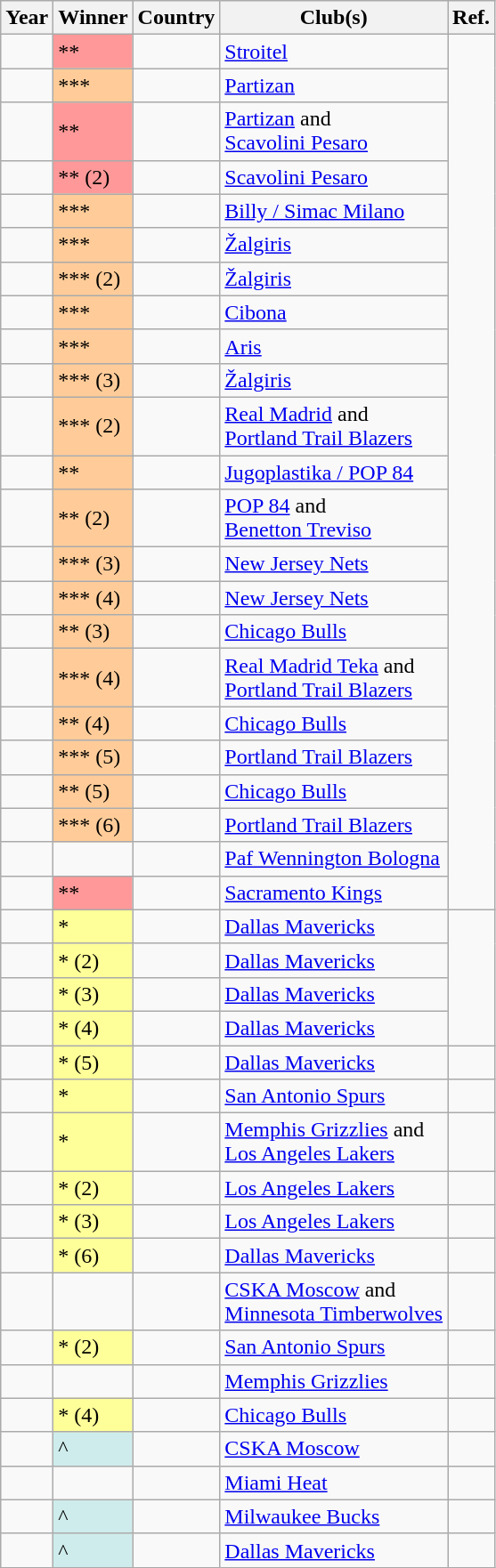<table class="wikitable sortable">
<tr>
<th scope="col">Year</th>
<th scope="col">Winner</th>
<th scope="col">Country</th>
<th scope="col">Club(s)</th>
<th scope="col">Ref.</th>
</tr>
<tr>
<td></td>
<td !scope="row" style="background-color:#FF9999">**</td>
<td></td>
<td><a href='#'>Stroitel</a></td>
<td rowspan=23 style="text-align:center;"></td>
</tr>
<tr>
<td></td>
<td !scope="row" style="background-color:#FFCC99">***</td>
<td></td>
<td><a href='#'>Partizan</a></td>
</tr>
<tr>
<td></td>
<td !scope="row" style="background-color:#FF9999">**</td>
<td></td>
<td><a href='#'>Partizan</a> and<br><a href='#'>Scavolini Pesaro</a></td>
</tr>
<tr>
<td></td>
<td !scope="row" style="background-color:#FF9999">** (2)</td>
<td></td>
<td><a href='#'>Scavolini Pesaro</a></td>
</tr>
<tr>
<td></td>
<td !scope="row" style="background-color:#FFCC99">***</td>
<td></td>
<td><a href='#'>Billy / Simac Milano</a></td>
</tr>
<tr>
<td></td>
<td !scope="row" style="background-color:#FFCC99">***</td>
<td></td>
<td><a href='#'>Žalgiris</a></td>
</tr>
<tr>
<td></td>
<td !scope="row" style="background-color:#FFCC99">*** (2)</td>
<td></td>
<td><a href='#'>Žalgiris</a></td>
</tr>
<tr>
<td></td>
<td !scope="row" style="background-color:#FFCC99">***</td>
<td></td>
<td><a href='#'>Cibona</a></td>
</tr>
<tr>
<td></td>
<td !scope="row" style="background-color:#FFCC99">***</td>
<td></td>
<td><a href='#'>Aris</a></td>
</tr>
<tr>
<td></td>
<td !scope="row" style="background-color:#FFCC99">*** (3)</td>
<td></td>
<td><a href='#'>Žalgiris</a></td>
</tr>
<tr>
<td></td>
<td !scope="row" style="background-color:#FFCC99">*** (2)</td>
<td></td>
<td><a href='#'>Real Madrid</a> and<br><a href='#'>Portland Trail Blazers</a></td>
</tr>
<tr>
<td></td>
<td !scope="row" style="background-color:#FFCC99;">**</td>
<td></td>
<td><a href='#'>Jugoplastika / POP 84</a></td>
</tr>
<tr>
<td></td>
<td !scope="row" style="background-color:#FFCC99;">** (2)</td>
<td><br></td>
<td><a href='#'>POP 84</a> and<br><a href='#'>Benetton Treviso</a></td>
</tr>
<tr>
<td></td>
<td !scope="row" style="background-color:#FFCC99">*** (3)</td>
<td></td>
<td><a href='#'>New Jersey Nets</a></td>
</tr>
<tr>
<td></td>
<td !scope="row" style="background-color:#FFCC99">*** (4)</td>
<td></td>
<td><a href='#'>New Jersey Nets</a></td>
</tr>
<tr>
<td></td>
<td !!scope="row" style="background-color:#FFCC99;">** (3)</td>
<td></td>
<td><a href='#'>Chicago Bulls</a></td>
</tr>
<tr>
<td></td>
<td !scope="row" style="background-color:#FFCC99">*** (4)</td>
<td></td>
<td><a href='#'>Real Madrid Teka</a> and<br><a href='#'>Portland Trail Blazers</a></td>
</tr>
<tr>
<td></td>
<td !scope="row" style="background-color:#FFCC99;">** (4)</td>
<td></td>
<td><a href='#'>Chicago Bulls</a></td>
</tr>
<tr>
<td></td>
<td !scope="row" style="background-color:#FFCC99">*** (5)</td>
<td></td>
<td><a href='#'>Portland Trail Blazers</a></td>
</tr>
<tr>
<td></td>
<td !scope="row" style="background-color:#FFCC99;">** (5)</td>
<td></td>
<td><a href='#'>Chicago Bulls</a></td>
</tr>
<tr>
<td></td>
<td !scope="row" style="background-color:#FFCC99">*** (6)</td>
<td></td>
<td><a href='#'>Portland Trail Blazers</a></td>
</tr>
<tr>
<td></td>
<td !scope="row" style="background-color:transparent;"></td>
<td></td>
<td><a href='#'>Paf Wennington Bologna</a></td>
</tr>
<tr>
<td></td>
<td !scope="row" style="background-color:#FF9999;">**</td>
<td></td>
<td><a href='#'>Sacramento Kings</a></td>
</tr>
<tr>
<td></td>
<td !scope="row" style="background-color:#FFFF99">*</td>
<td></td>
<td><a href='#'>Dallas Mavericks</a></td>
<td rowspan=4></td>
</tr>
<tr>
<td></td>
<td !scope="row" style="background-color:#FFFF99">* (2)</td>
<td></td>
<td><a href='#'>Dallas Mavericks</a></td>
</tr>
<tr>
<td></td>
<td !scope="row" style="background-color:#FFFF99">* (3)</td>
<td></td>
<td><a href='#'>Dallas Mavericks</a></td>
</tr>
<tr>
<td></td>
<td !scope="row" style="background-color:#FFFF99">* (4)</td>
<td></td>
<td><a href='#'>Dallas Mavericks</a></td>
</tr>
<tr>
<td></td>
<td !scope="row" style="background-color:#FFFF99">* (5)</td>
<td></td>
<td><a href='#'>Dallas Mavericks</a></td>
<td></td>
</tr>
<tr>
<td></td>
<td !scope="row" style="background-color:#FFFF99">*</td>
<td></td>
<td><a href='#'>San Antonio Spurs</a></td>
<td></td>
</tr>
<tr>
<td></td>
<td !scope="row" style="background-color:#FFFF99">*</td>
<td></td>
<td><a href='#'>Memphis Grizzlies</a> and<br><a href='#'>Los Angeles Lakers</a></td>
<td></td>
</tr>
<tr>
<td></td>
<td !scope="row" style="background-color:#FFFF99">* (2)</td>
<td></td>
<td><a href='#'>Los Angeles Lakers</a></td>
<td><div></div></td>
</tr>
<tr>
<td></td>
<td !scope="row" style="background-color:#FFFF99">* (3)</td>
<td></td>
<td><a href='#'>Los Angeles Lakers</a></td>
<td><div></div></td>
</tr>
<tr>
<td></td>
<td !scope="row" style="background-color:#FFFF99">* (6)</td>
<td></td>
<td><a href='#'>Dallas Mavericks</a></td>
<td><div></div></td>
</tr>
<tr>
<td></td>
<td !scope="row" style="background-color:transparent;"></td>
<td></td>
<td><a href='#'>CSKA Moscow</a> and<br><a href='#'>Minnesota Timberwolves</a></td>
<td></td>
</tr>
<tr>
<td></td>
<td !scope="row" style="background-color:#FFFF99">* (2)</td>
<td></td>
<td><a href='#'>San Antonio Spurs</a></td>
<td></td>
</tr>
<tr>
<td></td>
<td !scope="row" style="background-color:transparent"></td>
<td></td>
<td><a href='#'>Memphis Grizzlies</a></td>
<td></td>
</tr>
<tr>
<td></td>
<td !scope="row" style="background-color:#FFFF99">* (4)</td>
<td></td>
<td><a href='#'>Chicago Bulls</a></td>
<td></td>
</tr>
<tr>
<td></td>
<td !scope="row" style="background-color:#CFECEC">^</td>
<td></td>
<td><a href='#'>CSKA Moscow</a></td>
<td></td>
</tr>
<tr>
<td></td>
<td !scope="row" style="background-color:transparent"></td>
<td></td>
<td><a href='#'>Miami Heat</a></td>
<td></td>
</tr>
<tr>
<td></td>
<td !scope="row" style="background-color:#CFECEC">^</td>
<td></td>
<td><a href='#'>Milwaukee Bucks</a></td>
<td></td>
</tr>
<tr>
<td></td>
<td !scope="row" style="background-color:#CFECEC">^</td>
<td></td>
<td><a href='#'>Dallas Mavericks</a></td>
<td></td>
</tr>
</table>
